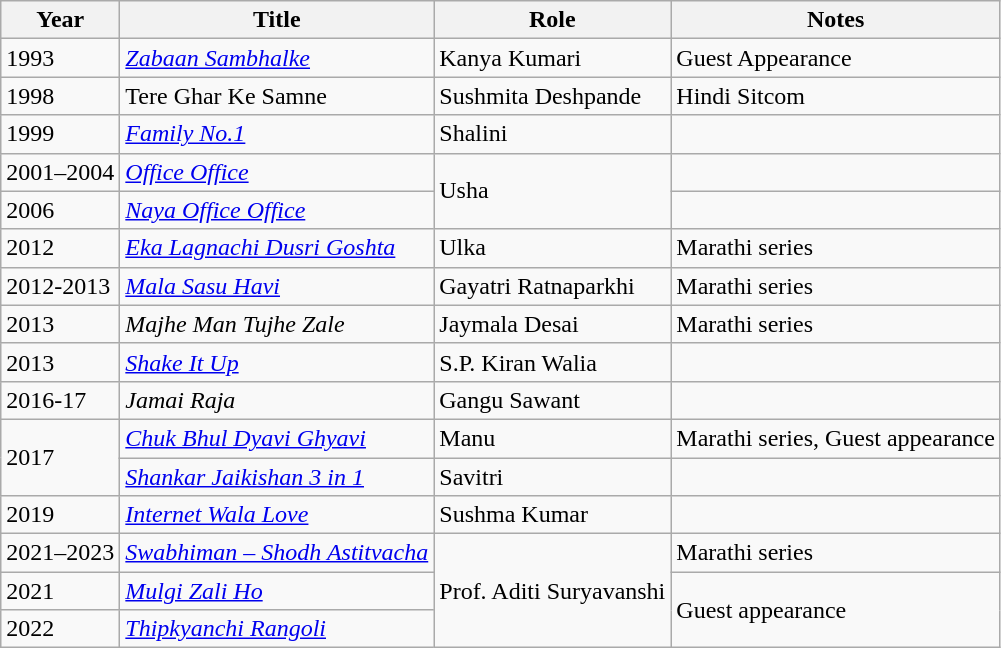<table class="wikitable">
<tr>
<th>Year</th>
<th>Title</th>
<th>Role</th>
<th>Notes</th>
</tr>
<tr>
<td>1993</td>
<td><em><a href='#'>Zabaan Sambhalke</a></em></td>
<td>Kanya Kumari</td>
<td>Guest Appearance</td>
</tr>
<tr>
<td>1998</td>
<td>Tere Ghar Ke Samne</td>
<td>Sushmita Deshpande</td>
<td>Hindi Sitcom</td>
</tr>
<tr>
<td>1999</td>
<td><em><a href='#'>Family No.1</a></em></td>
<td>Shalini</td>
<td></td>
</tr>
<tr>
<td>2001–2004</td>
<td><em><a href='#'>Office Office</a></em></td>
<td rowspan="2">Usha</td>
<td></td>
</tr>
<tr>
<td>2006</td>
<td><em><a href='#'>Naya Office Office</a></em></td>
<td></td>
</tr>
<tr>
<td>2012</td>
<td><em><a href='#'>Eka Lagnachi Dusri Goshta</a></em></td>
<td>Ulka</td>
<td>Marathi series</td>
</tr>
<tr>
<td>2012-2013</td>
<td><em><a href='#'>Mala Sasu Havi</a></em></td>
<td>Gayatri Ratnaparkhi</td>
<td>Marathi series</td>
</tr>
<tr>
<td>2013</td>
<td><em>Majhe Man Tujhe Zale</em></td>
<td>Jaymala Desai</td>
<td>Marathi series</td>
</tr>
<tr>
<td>2013</td>
<td><em><a href='#'>Shake It Up</a></em></td>
<td>S.P. Kiran Walia</td>
<td></td>
</tr>
<tr>
<td>2016-17</td>
<td><em>Jamai Raja</em></td>
<td>Gangu Sawant</td>
<td></td>
</tr>
<tr>
<td rowspan="2">2017</td>
<td><em><a href='#'>Chuk Bhul Dyavi Ghyavi</a></em></td>
<td>Manu</td>
<td>Marathi series, Guest appearance</td>
</tr>
<tr>
<td><em><a href='#'>Shankar Jaikishan 3 in 1</a></em></td>
<td>Savitri</td>
<td></td>
</tr>
<tr>
<td>2019</td>
<td><em><a href='#'>Internet Wala Love</a></em></td>
<td>Sushma Kumar</td>
<td></td>
</tr>
<tr>
<td>2021–2023</td>
<td><em><a href='#'>Swabhiman – Shodh Astitvacha</a></em></td>
<td rowspan="3">Prof. Aditi Suryavanshi</td>
<td>Marathi series</td>
</tr>
<tr>
<td>2021</td>
<td><em><a href='#'>Mulgi Zali Ho</a></em></td>
<td rowspan="2">Guest appearance</td>
</tr>
<tr>
<td>2022</td>
<td><em><a href='#'>Thipkyanchi Rangoli</a></em></td>
</tr>
</table>
